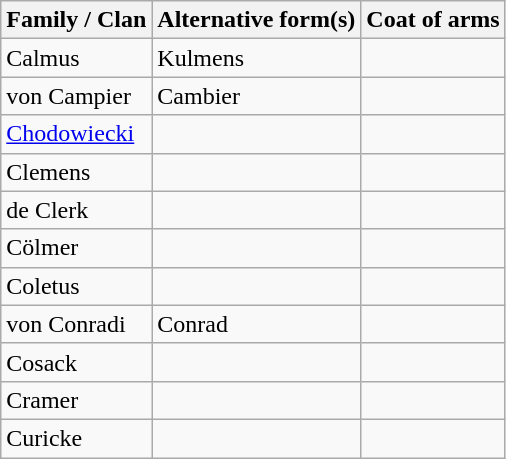<table class="wikitable">
<tr>
<th>Family / Clan</th>
<th>Alternative form(s)</th>
<th>Coat of arms</th>
</tr>
<tr>
<td>Calmus</td>
<td>Kulmens</td>
<td></td>
</tr>
<tr>
<td>von Campier</td>
<td>Cambier</td>
<td></td>
</tr>
<tr>
<td><a href='#'>Chodowiecki</a></td>
<td></td>
<td></td>
</tr>
<tr>
<td>Clemens</td>
<td></td>
<td></td>
</tr>
<tr>
<td>de Clerk</td>
<td></td>
<td></td>
</tr>
<tr>
<td>Cölmer</td>
<td></td>
<td></td>
</tr>
<tr>
<td>Coletus</td>
<td></td>
<td></td>
</tr>
<tr>
<td>von Conradi</td>
<td>Conrad</td>
<td></td>
</tr>
<tr>
<td>Cosack</td>
<td></td>
<td></td>
</tr>
<tr>
<td>Cramer</td>
<td></td>
<td></td>
</tr>
<tr>
<td>Curicke</td>
<td></td>
<td></td>
</tr>
</table>
